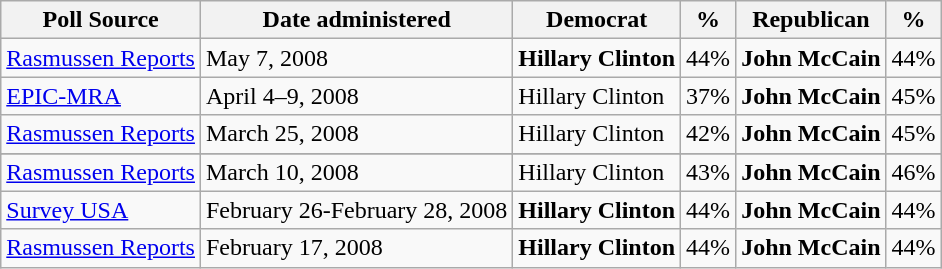<table class="wikitable">
<tr valign=bottom>
<th>Poll Source</th>
<th>Date administered</th>
<th>Democrat</th>
<th>%</th>
<th>Republican</th>
<th>%</th>
</tr>
<tr>
<td><a href='#'>Rasmussen Reports</a></td>
<td>May 7, 2008</td>
<td><strong>Hillary Clinton</strong></td>
<td>44%</td>
<td><strong>John McCain</strong></td>
<td>44%</td>
</tr>
<tr>
<td><a href='#'>EPIC-MRA</a></td>
<td>April 4–9, 2008</td>
<td>Hillary Clinton</td>
<td>37%</td>
<td><strong>John McCain</strong></td>
<td>45%</td>
</tr>
<tr>
<td><a href='#'>Rasmussen Reports</a></td>
<td>March 25, 2008</td>
<td>Hillary Clinton</td>
<td>42%</td>
<td><strong>John McCain</strong></td>
<td>45%</td>
</tr>
<tr>
</tr>
<tr>
<td><a href='#'>Rasmussen Reports</a></td>
<td>March 10, 2008</td>
<td>Hillary Clinton</td>
<td>43%</td>
<td><strong>John McCain</strong></td>
<td>46%</td>
</tr>
<tr>
<td><a href='#'>Survey USA</a></td>
<td>February 26-February 28, 2008</td>
<td><strong>Hillary Clinton</strong></td>
<td>44%</td>
<td><strong>John McCain</strong></td>
<td>44%</td>
</tr>
<tr>
<td><a href='#'>Rasmussen Reports</a></td>
<td>February 17, 2008</td>
<td><strong>Hillary Clinton</strong></td>
<td>44%</td>
<td><strong>John McCain</strong></td>
<td>44%</td>
</tr>
</table>
